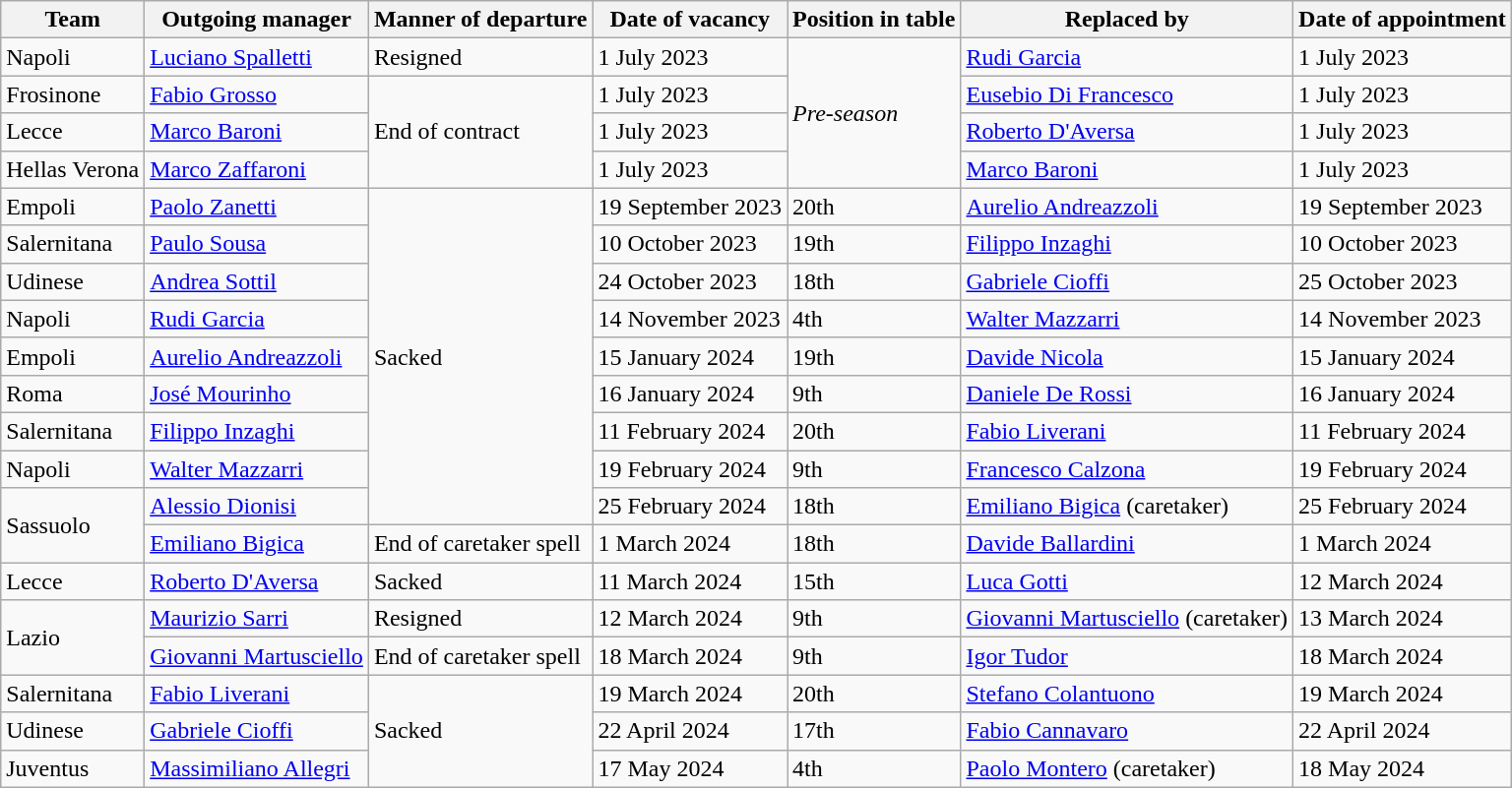<table class="wikitable sortable">
<tr>
<th>Team</th>
<th>Outgoing manager</th>
<th>Manner of departure</th>
<th>Date of vacancy</th>
<th>Position in table</th>
<th>Replaced by</th>
<th>Date of appointment</th>
</tr>
<tr>
<td>Napoli</td>
<td> <a href='#'>Luciano Spalletti</a></td>
<td>Resigned</td>
<td>1 July 2023</td>
<td rowspan="4"><em>Pre-season</em></td>
<td> <a href='#'>Rudi Garcia</a></td>
<td>1 July 2023</td>
</tr>
<tr>
<td>Frosinone</td>
<td> <a href='#'>Fabio Grosso</a></td>
<td rowspan="3">End of contract</td>
<td>1 July 2023</td>
<td> <a href='#'>Eusebio Di Francesco</a></td>
<td>1 July 2023</td>
</tr>
<tr>
<td>Lecce</td>
<td> <a href='#'>Marco Baroni</a></td>
<td>1 July 2023</td>
<td> <a href='#'>Roberto D'Aversa</a></td>
<td>1 July 2023</td>
</tr>
<tr>
<td>Hellas Verona</td>
<td> <a href='#'>Marco Zaffaroni</a></td>
<td>1 July 2023</td>
<td> <a href='#'>Marco Baroni</a></td>
<td>1 July 2023</td>
</tr>
<tr>
<td>Empoli</td>
<td> <a href='#'>Paolo Zanetti</a></td>
<td rowspan="9">Sacked</td>
<td>19 September 2023</td>
<td>20th</td>
<td> <a href='#'>Aurelio Andreazzoli</a></td>
<td>19 September 2023</td>
</tr>
<tr>
<td>Salernitana</td>
<td> <a href='#'>Paulo Sousa</a></td>
<td>10 October 2023</td>
<td>19th</td>
<td> <a href='#'>Filippo Inzaghi</a></td>
<td>10 October 2023</td>
</tr>
<tr>
<td>Udinese</td>
<td> <a href='#'>Andrea Sottil</a></td>
<td>24 October 2023</td>
<td>18th</td>
<td> <a href='#'>Gabriele Cioffi</a></td>
<td>25 October 2023</td>
</tr>
<tr>
<td>Napoli</td>
<td> <a href='#'>Rudi Garcia</a></td>
<td>14 November 2023</td>
<td>4th</td>
<td> <a href='#'>Walter Mazzarri</a></td>
<td>14 November 2023</td>
</tr>
<tr>
<td>Empoli</td>
<td> <a href='#'>Aurelio Andreazzoli</a></td>
<td>15 January 2024</td>
<td>19th</td>
<td> <a href='#'>Davide Nicola</a></td>
<td>15 January 2024</td>
</tr>
<tr>
<td>Roma</td>
<td> <a href='#'>José Mourinho</a></td>
<td>16 January 2024</td>
<td>9th</td>
<td> <a href='#'>Daniele De Rossi</a></td>
<td>16 January 2024</td>
</tr>
<tr>
<td>Salernitana</td>
<td> <a href='#'>Filippo Inzaghi</a></td>
<td>11 February 2024</td>
<td>20th</td>
<td> <a href='#'>Fabio Liverani</a></td>
<td>11 February 2024</td>
</tr>
<tr>
<td>Napoli</td>
<td> <a href='#'>Walter Mazzarri</a></td>
<td>19 February 2024</td>
<td>9th</td>
<td> <a href='#'>Francesco Calzona</a></td>
<td>19 February 2024</td>
</tr>
<tr>
<td rowspan="2">Sassuolo</td>
<td> <a href='#'>Alessio Dionisi</a></td>
<td>25 February 2024</td>
<td>18th</td>
<td> <a href='#'>Emiliano Bigica</a> (caretaker)</td>
<td>25 February 2024</td>
</tr>
<tr>
<td> <a href='#'>Emiliano Bigica</a></td>
<td>End of caretaker spell</td>
<td>1 March 2024</td>
<td>18th</td>
<td> <a href='#'>Davide Ballardini</a></td>
<td>1 March 2024</td>
</tr>
<tr>
<td>Lecce</td>
<td> <a href='#'>Roberto D'Aversa</a></td>
<td>Sacked</td>
<td>11 March 2024</td>
<td>15th</td>
<td> <a href='#'>Luca Gotti</a></td>
<td>12 March 2024</td>
</tr>
<tr>
<td rowspan="2">Lazio</td>
<td> <a href='#'>Maurizio Sarri</a></td>
<td>Resigned</td>
<td>12 March 2024</td>
<td>9th</td>
<td> <a href='#'>Giovanni Martusciello</a> (caretaker)</td>
<td>13 March 2024</td>
</tr>
<tr>
<td> <a href='#'>Giovanni Martusciello</a></td>
<td>End of caretaker spell</td>
<td>18 March 2024</td>
<td>9th</td>
<td> <a href='#'>Igor Tudor</a></td>
<td>18 March 2024</td>
</tr>
<tr>
<td>Salernitana</td>
<td> <a href='#'>Fabio Liverani</a></td>
<td rowspan="3">Sacked</td>
<td>19 March 2024</td>
<td>20th</td>
<td> <a href='#'>Stefano Colantuono</a></td>
<td>19 March 2024</td>
</tr>
<tr>
<td>Udinese</td>
<td> <a href='#'>Gabriele Cioffi</a></td>
<td>22 April 2024</td>
<td>17th</td>
<td> <a href='#'>Fabio Cannavaro</a></td>
<td>22 April 2024</td>
</tr>
<tr>
<td>Juventus</td>
<td> <a href='#'>Massimiliano Allegri</a></td>
<td>17 May 2024</td>
<td>4th</td>
<td> <a href='#'>Paolo Montero</a> (caretaker)</td>
<td>18 May 2024</td>
</tr>
</table>
